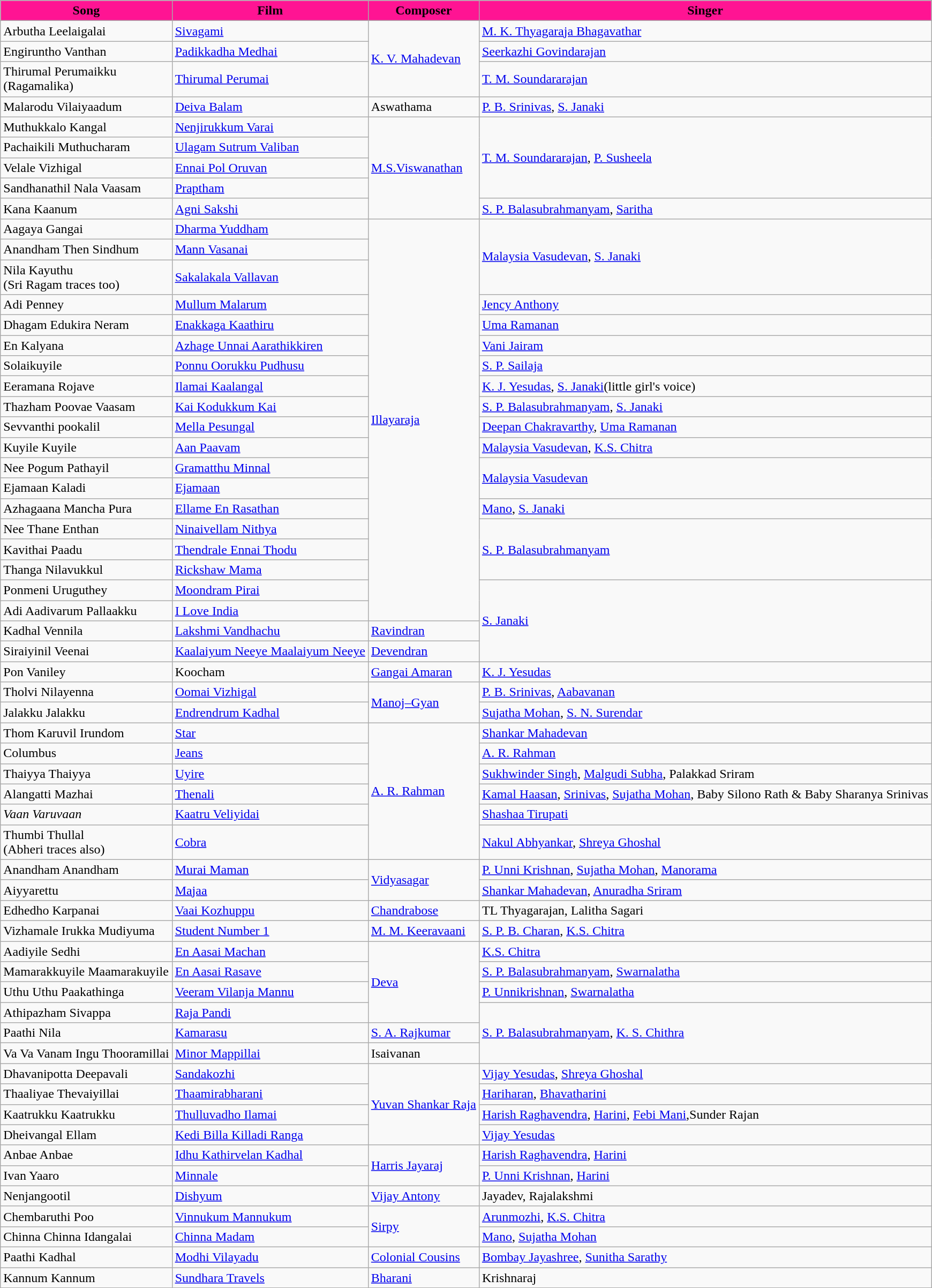<table class="wikitable">
<tr>
<th style="background:#FF1493">Song</th>
<th style="background:#FF1493">Film</th>
<th style="background:#FF1493">Composer</th>
<th style="background:#FF1493">Singer</th>
</tr>
<tr>
<td>Arbutha Leelaigalai</td>
<td><a href='#'>Sivagami</a></td>
<td rowspan=3><a href='#'>K. V. Mahadevan</a></td>
<td><a href='#'>M. K. Thyagaraja Bhagavathar</a></td>
</tr>
<tr>
<td>Engiruntho Vanthan</td>
<td><a href='#'>Padikkadha Medhai</a></td>
<td><a href='#'>Seerkazhi Govindarajan</a></td>
</tr>
<tr>
<td>Thirumal Perumaikku<br>(Ragamalika)</td>
<td><a href='#'>Thirumal Perumai</a></td>
<td><a href='#'>T. M. Soundararajan</a></td>
</tr>
<tr>
<td>Malarodu Vilaiyaadum</td>
<td><a href='#'>Deiva Balam</a></td>
<td>Aswathama</td>
<td><a href='#'>P. B. Srinivas</a>, <a href='#'>S. Janaki</a></td>
</tr>
<tr>
<td>Muthukkalo Kangal</td>
<td><a href='#'>Nenjirukkum Varai</a></td>
<td rowspan="5"><a href='#'>M.S.Viswanathan</a></td>
<td rowspan="4"><a href='#'>T. M. Soundararajan</a>, <a href='#'>P. Susheela</a></td>
</tr>
<tr>
<td>Pachaikili Muthucharam</td>
<td><a href='#'>Ulagam Sutrum Valiban</a></td>
</tr>
<tr>
<td>Velale Vizhigal</td>
<td><a href='#'>Ennai Pol Oruvan</a></td>
</tr>
<tr>
<td>Sandhanathil Nala Vaasam</td>
<td><a href='#'>Praptham</a></td>
</tr>
<tr>
<td>Kana Kaanum</td>
<td><a href='#'>Agni Sakshi</a></td>
<td><a href='#'>S. P. Balasubrahmanyam</a>, <a href='#'>Saritha</a></td>
</tr>
<tr>
<td>Aagaya Gangai</td>
<td><a href='#'>Dharma Yuddham</a></td>
<td rowspan="19"><a href='#'>Illayaraja</a></td>
<td rowspan="3"><a href='#'>Malaysia Vasudevan</a>, <a href='#'>S. Janaki</a></td>
</tr>
<tr>
<td>Anandham Then Sindhum</td>
<td><a href='#'>Mann Vasanai</a></td>
</tr>
<tr>
<td>Nila Kayuthu<br>(Sri Ragam traces too)</td>
<td><a href='#'>Sakalakala Vallavan</a></td>
</tr>
<tr>
<td>Adi Penney</td>
<td><a href='#'>Mullum Malarum</a></td>
<td><a href='#'>Jency Anthony</a></td>
</tr>
<tr>
<td>Dhagam Edukira Neram</td>
<td><a href='#'>Enakkaga Kaathiru</a></td>
<td><a href='#'>Uma Ramanan</a></td>
</tr>
<tr>
<td>En Kalyana</td>
<td><a href='#'>Azhage Unnai Aarathikkiren</a></td>
<td><a href='#'>Vani Jairam</a></td>
</tr>
<tr>
<td>Solaikuyile</td>
<td><a href='#'>Ponnu Oorukku Pudhusu</a></td>
<td><a href='#'>S. P. Sailaja</a></td>
</tr>
<tr>
<td>Eeramana Rojave</td>
<td><a href='#'>Ilamai Kaalangal</a></td>
<td><a href='#'>K. J. Yesudas</a>, <a href='#'>S. Janaki</a>(little girl's voice)</td>
</tr>
<tr>
<td>Thazham Poovae Vaasam</td>
<td><a href='#'>Kai Kodukkum Kai</a></td>
<td><a href='#'>S. P. Balasubrahmanyam</a>, <a href='#'>S. Janaki</a></td>
</tr>
<tr>
<td>Sevvanthi pookalil</td>
<td><a href='#'>Mella Pesungal</a></td>
<td><a href='#'>Deepan Chakravarthy</a>, <a href='#'>Uma Ramanan</a></td>
</tr>
<tr>
<td>Kuyile Kuyile</td>
<td><a href='#'>Aan Paavam</a></td>
<td><a href='#'>Malaysia Vasudevan</a>, <a href='#'>K.S. Chitra</a></td>
</tr>
<tr>
<td>Nee Pogum Pathayil</td>
<td><a href='#'>Gramatthu Minnal</a></td>
<td rowspan="2"><a href='#'>Malaysia Vasudevan</a></td>
</tr>
<tr>
<td>Ejamaan Kaladi</td>
<td><a href='#'>Ejamaan</a></td>
</tr>
<tr>
<td>Azhagaana Mancha Pura</td>
<td><a href='#'>Ellame En Rasathan</a></td>
<td><a href='#'>Mano</a>, <a href='#'>S. Janaki</a></td>
</tr>
<tr>
<td>Nee Thane Enthan</td>
<td><a href='#'>Ninaivellam Nithya</a></td>
<td rowspan="3"><a href='#'>S. P. Balasubrahmanyam</a></td>
</tr>
<tr>
<td>Kavithai Paadu</td>
<td><a href='#'>Thendrale Ennai Thodu</a></td>
</tr>
<tr>
<td>Thanga Nilavukkul</td>
<td><a href='#'>Rickshaw Mama</a></td>
</tr>
<tr>
<td>Ponmeni Uruguthey</td>
<td><a href='#'>Moondram Pirai</a></td>
<td rowspan=4><a href='#'>S. Janaki</a></td>
</tr>
<tr>
<td>Adi Aadivarum Pallaakku</td>
<td><a href='#'>I Love India</a></td>
</tr>
<tr>
<td>Kadhal Vennila</td>
<td><a href='#'>Lakshmi Vandhachu</a></td>
<td><a href='#'>Ravindran</a></td>
</tr>
<tr>
<td>Siraiyinil Veenai</td>
<td><a href='#'>Kaalaiyum Neeye Maalaiyum Neeye</a></td>
<td><a href='#'>Devendran</a></td>
</tr>
<tr>
<td>Pon Vaniley</td>
<td>Koocham</td>
<td><a href='#'>Gangai Amaran</a></td>
<td><a href='#'>K. J. Yesudas</a></td>
</tr>
<tr>
<td>Tholvi Nilayenna</td>
<td><a href='#'>Oomai Vizhigal</a></td>
<td rowspan=2><a href='#'>Manoj–Gyan</a></td>
<td><a href='#'>P. B. Srinivas</a>, <a href='#'>Aabavanan</a></td>
</tr>
<tr>
<td>Jalakku Jalakku</td>
<td><a href='#'>Endrendrum Kadhal</a></td>
<td><a href='#'>Sujatha Mohan</a>, <a href='#'>S. N. Surendar</a></td>
</tr>
<tr>
<td>Thom Karuvil Irundom</td>
<td><a href='#'>Star</a></td>
<td rowspan="6"><a href='#'>A. R. Rahman</a></td>
<td><a href='#'>Shankar Mahadevan</a></td>
</tr>
<tr>
<td>Columbus</td>
<td><a href='#'>Jeans</a></td>
<td><a href='#'>A. R. Rahman</a></td>
</tr>
<tr>
<td>Thaiyya Thaiyya</td>
<td><a href='#'>Uyire</a></td>
<td><a href='#'>Sukhwinder Singh</a>, <a href='#'>Malgudi Subha</a>, Palakkad Sriram</td>
</tr>
<tr>
<td>Alangatti Mazhai</td>
<td><a href='#'>Thenali</a></td>
<td><a href='#'>Kamal Haasan</a>, <a href='#'>Srinivas</a>, <a href='#'>Sujatha Mohan</a>, Baby Silono Rath & Baby Sharanya Srinivas</td>
</tr>
<tr>
<td><em>Vaan Varuvaan</em></td>
<td><a href='#'>Kaatru Veliyidai</a></td>
<td><a href='#'>Shashaa Tirupati</a></td>
</tr>
<tr>
<td>Thumbi Thullal<br>(Abheri traces also)</td>
<td><a href='#'>Cobra</a></td>
<td><a href='#'>Nakul Abhyankar</a>, <a href='#'>Shreya Ghoshal</a></td>
</tr>
<tr>
<td>Anandham Anandham</td>
<td><a href='#'>Murai Maman</a></td>
<td rowspan="2"><a href='#'>Vidyasagar</a></td>
<td><a href='#'>P. Unni Krishnan</a>, <a href='#'>Sujatha Mohan</a>, <a href='#'>Manorama</a></td>
</tr>
<tr>
<td>Aiyyarettu</td>
<td><a href='#'>Majaa</a></td>
<td><a href='#'>Shankar Mahadevan</a>, <a href='#'>Anuradha Sriram</a></td>
</tr>
<tr>
<td>Edhedho Karpanai</td>
<td><a href='#'>Vaai Kozhuppu</a></td>
<td><a href='#'>Chandrabose</a></td>
<td>TL Thyagarajan, Lalitha Sagari</td>
</tr>
<tr>
<td>Vizhamale Irukka Mudiyuma</td>
<td><a href='#'>Student Number 1</a></td>
<td><a href='#'>M. M. Keeravaani</a></td>
<td><a href='#'>S. P. B. Charan</a>, <a href='#'>K.S. Chitra</a></td>
</tr>
<tr>
<td>Aadiyile Sedhi</td>
<td><a href='#'>En Aasai Machan</a></td>
<td rowspan=4><a href='#'>Deva</a></td>
<td><a href='#'>K.S. Chitra</a></td>
</tr>
<tr>
<td>Mamarakkuyile Maamarakuyile</td>
<td><a href='#'>En Aasai Rasave</a></td>
<td><a href='#'>S. P. Balasubrahmanyam</a>, <a href='#'>Swarnalatha</a></td>
</tr>
<tr>
<td>Uthu Uthu Paakathinga</td>
<td><a href='#'>Veeram Vilanja Mannu</a></td>
<td><a href='#'>P. Unnikrishnan</a>, <a href='#'>Swarnalatha</a></td>
</tr>
<tr>
<td>Athipazham Sivappa</td>
<td><a href='#'>Raja Pandi</a></td>
<td rowspan=3><a href='#'>S. P. Balasubrahmanyam</a>, <a href='#'>K. S. Chithra</a></td>
</tr>
<tr>
<td>Paathi Nila</td>
<td><a href='#'>Kamarasu</a></td>
<td><a href='#'>S. A. Rajkumar</a></td>
</tr>
<tr>
<td>Va Va Vanam Ingu Thooramillai</td>
<td><a href='#'>Minor Mappillai</a></td>
<td>Isaivanan</td>
</tr>
<tr>
<td>Dhavanipotta Deepavali</td>
<td><a href='#'>Sandakozhi</a></td>
<td rowspan="4"><a href='#'>Yuvan Shankar Raja</a></td>
<td><a href='#'>Vijay Yesudas</a>, <a href='#'>Shreya Ghoshal</a></td>
</tr>
<tr>
<td>Thaaliyae Thevaiyillai</td>
<td><a href='#'>Thaamirabharani</a></td>
<td><a href='#'>Hariharan</a>, <a href='#'>Bhavatharini</a></td>
</tr>
<tr>
<td>Kaatrukku Kaatrukku</td>
<td><a href='#'>Thulluvadho Ilamai</a></td>
<td><a href='#'>Harish Raghavendra</a>, <a href='#'>Harini</a>, <a href='#'>Febi Mani</a>,Sunder Rajan</td>
</tr>
<tr>
<td>Dheivangal Ellam</td>
<td><a href='#'>Kedi Billa Killadi Ranga</a></td>
<td><a href='#'>Vijay Yesudas</a></td>
</tr>
<tr>
<td>Anbae Anbae</td>
<td><a href='#'>Idhu Kathirvelan Kadhal</a></td>
<td rowspan=2><a href='#'>Harris Jayaraj</a></td>
<td><a href='#'>Harish Raghavendra</a>, <a href='#'>Harini</a></td>
</tr>
<tr>
<td>Ivan Yaaro</td>
<td><a href='#'>Minnale</a></td>
<td><a href='#'>P. Unni Krishnan</a>, <a href='#'>Harini</a></td>
</tr>
<tr>
<td>Nenjangootil</td>
<td><a href='#'>Dishyum</a></td>
<td><a href='#'>Vijay Antony</a></td>
<td>Jayadev, Rajalakshmi</td>
</tr>
<tr>
<td>Chembaruthi Poo</td>
<td><a href='#'>Vinnukum Mannukum</a></td>
<td rowspan=2><a href='#'>Sirpy</a></td>
<td><a href='#'>Arunmozhi</a>, <a href='#'>K.S. Chitra</a></td>
</tr>
<tr>
<td>Chinna Chinna Idangalai</td>
<td><a href='#'>Chinna Madam</a></td>
<td><a href='#'>Mano</a>, <a href='#'>Sujatha Mohan</a></td>
</tr>
<tr>
<td>Paathi Kadhal</td>
<td><a href='#'>Modhi Vilayadu</a></td>
<td><a href='#'>Colonial Cousins</a></td>
<td><a href='#'>Bombay Jayashree</a>, <a href='#'>Sunitha Sarathy</a></td>
</tr>
<tr>
<td>Kannum Kannum</td>
<td><a href='#'>Sundhara Travels</a></td>
<td><a href='#'>Bharani</a></td>
<td>Krishnaraj</td>
</tr>
</table>
